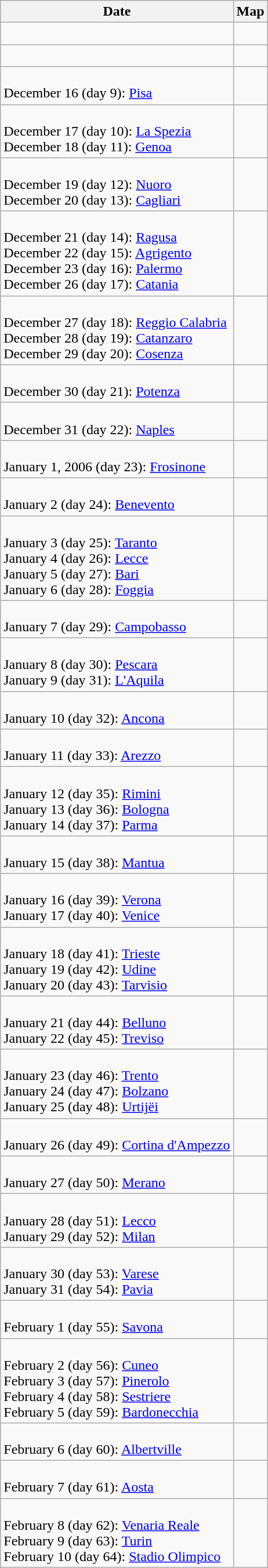<table class="wikitable">
<tr>
<th>Date</th>
<th>Map</th>
</tr>
<tr>
<td><br>

</td>
<td></td>
</tr>
<tr>
<td><br></td>
<td></td>
</tr>
<tr>
<td><br>



December 16 (day 9): <a href='#'>Pisa</a></td>
<td></td>
</tr>
<tr>
<td><br>December 17 (day 10): <a href='#'>La Spezia</a><br>
December 18 (day 11): <a href='#'>Genoa</a></td>
<td></td>
</tr>
<tr>
<td><br>December 19 (day 12): <a href='#'>Nuoro</a><br>
December 20 (day 13): <a href='#'>Cagliari</a></td>
<td></td>
</tr>
<tr>
<td><br>December 21 (day 14): <a href='#'>Ragusa</a><br>
December 22 (day 15): <a href='#'>Agrigento</a><br>
December 23 (day 16): <a href='#'>Palermo</a><br>
December 26 (day 17): <a href='#'>Catania</a></td>
<td></td>
</tr>
<tr>
<td><br>December 27 (day 18): <a href='#'>Reggio Calabria</a><br>
December 28 (day 19): <a href='#'>Catanzaro</a><br>
December 29 (day 20): <a href='#'>Cosenza</a></td>
<td></td>
</tr>
<tr>
<td><br>December 30 (day 21): <a href='#'>Potenza</a></td>
<td></td>
</tr>
<tr>
<td><br>December 31 (day 22): <a href='#'>Naples</a></td>
<td></td>
</tr>
<tr>
<td><br>January 1, 2006 (day 23): <a href='#'>Frosinone</a></td>
<td></td>
</tr>
<tr>
<td><br>January 2 (day 24): <a href='#'>Benevento</a></td>
<td></td>
</tr>
<tr>
<td><br>January 3 (day 25): <a href='#'>Taranto</a><br>
January 4 (day 26): <a href='#'>Lecce</a><br>
January 5 (day 27): <a href='#'>Bari</a><br>
January 6 (day 28): <a href='#'>Foggia</a></td>
<td></td>
</tr>
<tr>
<td><br>January 7 (day 29): <a href='#'>Campobasso</a></td>
<td></td>
</tr>
<tr>
<td><br>January 8 (day 30): <a href='#'>Pescara</a><br>
January 9 (day 31): <a href='#'>L'Aquila</a></td>
<td></td>
</tr>
<tr>
<td><br>January 10 (day 32): <a href='#'>Ancona</a></td>
<td></td>
</tr>
<tr>
<td><br>January 11 (day 33): <a href='#'>Arezzo</a></td>
<td></td>
</tr>
<tr>
<td><br>January 12 (day 35): <a href='#'>Rimini</a><br>
January 13 (day 36): <a href='#'>Bologna</a><br>
January 14 (day 37): <a href='#'>Parma</a></td>
<td></td>
</tr>
<tr>
<td><br>January 15 (day 38): <a href='#'>Mantua</a></td>
<td></td>
</tr>
<tr>
<td><br>January 16 (day 39): <a href='#'>Verona</a><br>
January 17 (day 40): <a href='#'>Venice</a></td>
<td></td>
</tr>
<tr>
<td><br>January 18 (day 41): <a href='#'>Trieste</a><br>
January 19 (day 42): <a href='#'>Udine</a><br>
January 20 (day 43): <a href='#'>Tarvisio</a></td>
<td></td>
</tr>
<tr>
<td><br>January 21 (day 44): <a href='#'>Belluno</a><br>
January 22 (day 45): <a href='#'>Treviso</a></td>
<td></td>
</tr>
<tr>
<td><br>January 23 (day 46): <a href='#'>Trento</a><br>
January 24 (day 47): <a href='#'>Bolzano</a><br>
January 25 (day 48): <a href='#'>Urtijëi</a></td>
<td></td>
</tr>
<tr>
<td><br>January 26 (day 49): <a href='#'>Cortina d'Ampezzo</a></td>
<td></td>
</tr>
<tr>
<td><br>January 27 (day 50): <a href='#'>Merano</a></td>
<td></td>
</tr>
<tr>
<td><br>January 28 (day 51): <a href='#'>Lecco</a><br>
January 29 (day 52): <a href='#'>Milan</a></td>
<td></td>
</tr>
<tr>
<td><br>January 30 (day 53): <a href='#'>Varese</a><br>
January 31 (day 54): <a href='#'>Pavia</a></td>
<td></td>
</tr>
<tr>
<td><br>February 1 (day 55): <a href='#'>Savona</a></td>
<td></td>
</tr>
<tr>
<td><br>February 2 (day 56): <a href='#'>Cuneo</a><br>
February 3 (day 57): <a href='#'>Pinerolo</a><br>
February 4 (day 58): <a href='#'>Sestriere</a><br>
February 5 (day 59): <a href='#'>Bardonecchia</a></td>
<td></td>
</tr>
<tr>
<td><br>February 6 (day 60): <a href='#'>Albertville</a></td>
<td></td>
</tr>
<tr>
<td><br>February 7 (day 61): <a href='#'>Aosta</a></td>
<td></td>
</tr>
<tr>
<td><br>February 8 (day 62): <a href='#'>Venaria Reale</a><br>
February 9 (day 63): <a href='#'>Turin</a><br>
February 10 (day 64): <a href='#'>Stadio Olimpico</a></td>
<td></td>
</tr>
</table>
